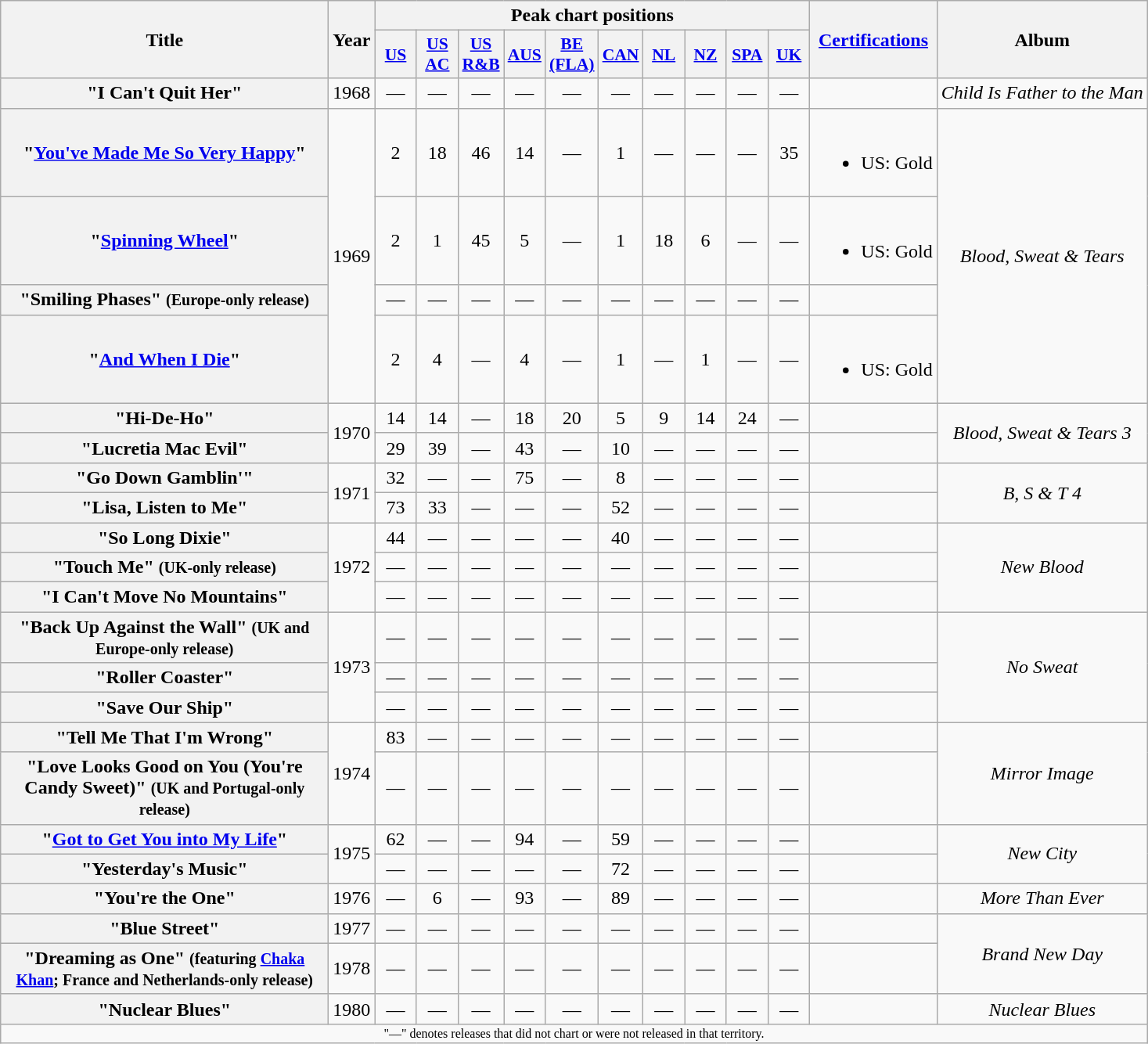<table class="wikitable plainrowheaders" style="text-align:center;">
<tr>
<th rowspan="2" scope="col" style="width:17em;">Title</th>
<th rowspan="2" scope="col" style="width:2em;">Year</th>
<th colspan="10">Peak chart positions</th>
<th rowspan="2"><a href='#'>Certifications</a></th>
<th rowspan="2">Album</th>
</tr>
<tr>
<th scope="col" style="width:2em;font-size:90%;"><a href='#'>US</a><br></th>
<th scope="col" style="width:2em;font-size:90%;"><a href='#'>US AC</a><br></th>
<th scope="col" style="width:2em;font-size:90%;"><a href='#'>US R&B</a><br></th>
<th scope="col" style="width:2em;font-size:90%;"><a href='#'>AUS</a><br></th>
<th scope="col" style="width:2em;font-size:90%;"><a href='#'>BE (FLA)</a><br></th>
<th scope="col" style="width:2em;font-size:90%;"><a href='#'>CAN</a><br></th>
<th scope="col" style="width:2em;font-size:90%;"><a href='#'>NL</a><br></th>
<th scope="col" style="width:2em;font-size:90%;"><a href='#'>NZ</a><br></th>
<th scope="col" style="width:2em;font-size:90%;"><a href='#'>SPA</a><br></th>
<th scope="col" style="width:2em;font-size:90%;"><a href='#'>UK</a><br></th>
</tr>
<tr>
<th scope="row">"I Can't Quit Her"</th>
<td>1968</td>
<td>—</td>
<td>—</td>
<td>—</td>
<td>—</td>
<td>—</td>
<td>—</td>
<td>—</td>
<td>—</td>
<td>—</td>
<td>—</td>
<td></td>
<td><em>Child Is Father to the Man</em></td>
</tr>
<tr>
<th scope="row">"<a href='#'>You've Made Me So Very Happy</a>"</th>
<td rowspan="4">1969</td>
<td>2</td>
<td>18</td>
<td>46</td>
<td>14</td>
<td>—</td>
<td>1</td>
<td>—</td>
<td>—</td>
<td>—</td>
<td>35</td>
<td><br><ul><li>US: Gold</li></ul></td>
<td rowspan="4"><em>Blood, Sweat & Tears</em></td>
</tr>
<tr>
<th scope="row">"<a href='#'>Spinning Wheel</a>"</th>
<td>2</td>
<td>1</td>
<td>45</td>
<td>5</td>
<td>—</td>
<td>1</td>
<td>18</td>
<td>6</td>
<td>—</td>
<td>—</td>
<td><br><ul><li>US: Gold</li></ul></td>
</tr>
<tr>
<th scope="row">"Smiling Phases" <small>(Europe-only release)</small></th>
<td>—</td>
<td>—</td>
<td>—</td>
<td>—</td>
<td>—</td>
<td>—</td>
<td>—</td>
<td>—</td>
<td>—</td>
<td>—</td>
<td></td>
</tr>
<tr>
<th scope="row">"<a href='#'>And When I Die</a>"</th>
<td>2</td>
<td>4</td>
<td>—</td>
<td>4</td>
<td>—</td>
<td>1</td>
<td>—</td>
<td>1</td>
<td>—</td>
<td>—</td>
<td><br><ul><li>US: Gold</li></ul></td>
</tr>
<tr>
<th scope="row">"Hi-De-Ho"</th>
<td rowspan="2">1970</td>
<td>14</td>
<td>14</td>
<td>—</td>
<td>18</td>
<td>20</td>
<td>5</td>
<td>9</td>
<td>14</td>
<td>24</td>
<td>—</td>
<td></td>
<td rowspan="2"><em>Blood, Sweat & Tears 3</em></td>
</tr>
<tr>
<th scope="row">"Lucretia Mac Evil"</th>
<td>29</td>
<td>39</td>
<td>—</td>
<td>43</td>
<td>—</td>
<td>10</td>
<td>—</td>
<td>—</td>
<td>—</td>
<td>—</td>
<td></td>
</tr>
<tr>
<th scope="row">"Go Down Gamblin'"</th>
<td rowspan="2">1971</td>
<td>32</td>
<td>—</td>
<td>—</td>
<td>75</td>
<td>—</td>
<td>8</td>
<td>—</td>
<td>—</td>
<td>—</td>
<td>—</td>
<td></td>
<td rowspan="2"><em>B, S & T 4</em></td>
</tr>
<tr>
<th scope="row">"Lisa, Listen to Me"</th>
<td>73</td>
<td>33</td>
<td>—</td>
<td>—</td>
<td>—</td>
<td>52</td>
<td>—</td>
<td>—</td>
<td>—</td>
<td>—</td>
<td></td>
</tr>
<tr>
<th scope="row">"So Long Dixie"</th>
<td rowspan="3">1972</td>
<td>44</td>
<td>—</td>
<td>—</td>
<td>—</td>
<td>—</td>
<td>40</td>
<td>—</td>
<td>—</td>
<td>—</td>
<td>—</td>
<td></td>
<td rowspan="3"><em>New Blood</em></td>
</tr>
<tr>
<th scope="row">"Touch Me" <small>(UK-only release)</small></th>
<td>—</td>
<td>—</td>
<td>—</td>
<td>—</td>
<td>—</td>
<td>—</td>
<td>—</td>
<td>—</td>
<td>—</td>
<td>—</td>
<td></td>
</tr>
<tr>
<th scope="row">"I Can't Move No Mountains"</th>
<td>—</td>
<td>—</td>
<td>—</td>
<td>—</td>
<td>—</td>
<td>—</td>
<td>—</td>
<td>—</td>
<td>—</td>
<td>—</td>
<td></td>
</tr>
<tr>
<th scope="row">"Back Up Against the Wall" <small>(UK and Europe-only release)</small></th>
<td rowspan="3">1973</td>
<td>—</td>
<td>—</td>
<td>—</td>
<td>—</td>
<td>—</td>
<td>—</td>
<td>—</td>
<td>—</td>
<td>—</td>
<td>—</td>
<td></td>
<td rowspan="3"><em>No Sweat</em></td>
</tr>
<tr>
<th scope="row">"Roller Coaster"</th>
<td>—</td>
<td>—</td>
<td>—</td>
<td>—</td>
<td>—</td>
<td>—</td>
<td>—</td>
<td>—</td>
<td>—</td>
<td>—</td>
<td></td>
</tr>
<tr>
<th scope="row">"Save Our Ship"</th>
<td>—</td>
<td>—</td>
<td>—</td>
<td>—</td>
<td>—</td>
<td>—</td>
<td>—</td>
<td>—</td>
<td>—</td>
<td>—</td>
<td></td>
</tr>
<tr>
<th scope="row">"Tell Me That I'm Wrong"</th>
<td rowspan="2">1974</td>
<td>83</td>
<td>—</td>
<td>—</td>
<td>—</td>
<td>—</td>
<td>—</td>
<td>—</td>
<td>—</td>
<td>—</td>
<td>—</td>
<td></td>
<td rowspan="2"><em>Mirror Image</em></td>
</tr>
<tr>
<th scope="row">"Love Looks Good on You (You're Candy Sweet)" <small>(UK and Portugal-only release)</small></th>
<td>—</td>
<td>—</td>
<td>—</td>
<td>—</td>
<td>—</td>
<td>—</td>
<td>—</td>
<td>—</td>
<td>—</td>
<td>—</td>
<td></td>
</tr>
<tr>
<th scope="row">"<a href='#'>Got to Get You into My Life</a>"</th>
<td rowspan="2">1975</td>
<td>62</td>
<td>—</td>
<td>—</td>
<td>94</td>
<td>—</td>
<td>59</td>
<td>—</td>
<td>—</td>
<td>—</td>
<td>—</td>
<td></td>
<td rowspan="2"><em>New City</em></td>
</tr>
<tr>
<th scope="row">"Yesterday's Music"</th>
<td>—</td>
<td>—</td>
<td>—</td>
<td>—</td>
<td>—</td>
<td>72</td>
<td>—</td>
<td>—</td>
<td>—</td>
<td>—</td>
<td></td>
</tr>
<tr>
<th scope="row">"You're the One"</th>
<td>1976</td>
<td>—</td>
<td>6</td>
<td>—</td>
<td>93</td>
<td>—</td>
<td>89</td>
<td>—</td>
<td>—</td>
<td>—</td>
<td>—</td>
<td></td>
<td><em>More Than Ever</em></td>
</tr>
<tr>
<th scope="row">"Blue Street"</th>
<td>1977</td>
<td>—</td>
<td>—</td>
<td>—</td>
<td>—</td>
<td>—</td>
<td>—</td>
<td>—</td>
<td>—</td>
<td>—</td>
<td>—</td>
<td></td>
<td rowspan="2"><em>Brand New Day</em></td>
</tr>
<tr>
<th scope="row">"Dreaming as One" <small>(featuring <a href='#'>Chaka Khan</a>; France and Netherlands-only release)</small></th>
<td>1978</td>
<td>—</td>
<td>—</td>
<td>—</td>
<td>—</td>
<td>—</td>
<td>—</td>
<td>—</td>
<td>—</td>
<td>—</td>
<td>—</td>
<td></td>
</tr>
<tr>
<th scope="row">"Nuclear Blues"</th>
<td>1980</td>
<td>—</td>
<td>—</td>
<td>—</td>
<td>—</td>
<td>—</td>
<td>—</td>
<td>—</td>
<td>—</td>
<td>—</td>
<td>—</td>
<td></td>
<td><em>Nuclear Blues</em></td>
</tr>
<tr>
<td colspan="15" style="font-size:8pt">"—" denotes releases that did not chart or were not released in that territory.</td>
</tr>
</table>
